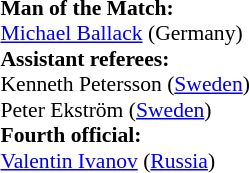<table style="width:100%; font-size:90%;">
<tr>
<td><br><strong>Man of the Match:</strong>
<br><a href='#'>Michael Ballack</a> (Germany)<br><strong>Assistant referees:</strong>
<br>Kenneth Petersson (<a href='#'>Sweden</a>)
<br>Peter Ekström (<a href='#'>Sweden</a>)
<br><strong>Fourth official:</strong>
<br><a href='#'>Valentin Ivanov</a> (<a href='#'>Russia</a>)</td>
</tr>
</table>
